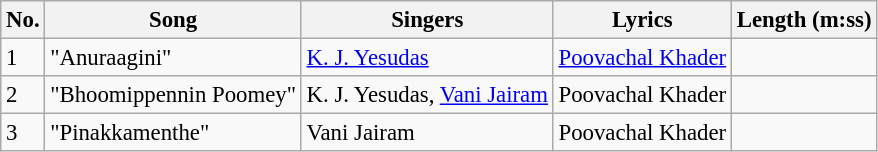<table class="wikitable" style="font-size:95%;">
<tr>
<th>No.</th>
<th>Song</th>
<th>Singers</th>
<th>Lyrics</th>
<th>Length (m:ss)</th>
</tr>
<tr>
<td>1</td>
<td>"Anuraagini"</td>
<td><a href='#'>K. J. Yesudas</a></td>
<td><a href='#'>Poovachal Khader</a></td>
<td></td>
</tr>
<tr>
<td>2</td>
<td>"Bhoomippennin Poomey"</td>
<td>K. J. Yesudas, <a href='#'>Vani Jairam</a></td>
<td>Poovachal Khader</td>
<td></td>
</tr>
<tr>
<td>3</td>
<td>"Pinakkamenthe"</td>
<td>Vani Jairam</td>
<td>Poovachal Khader</td>
<td></td>
</tr>
</table>
